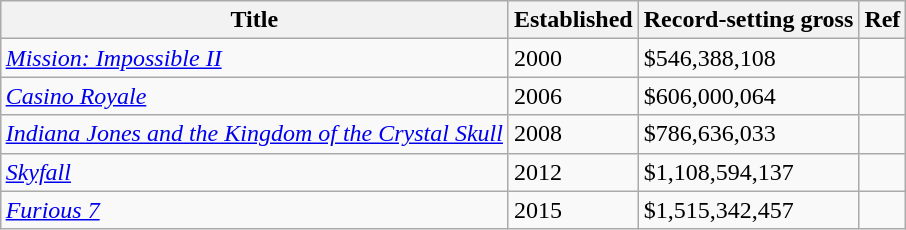<table class="wikitable" style="margin:auto;">
<tr>
<th scope="col">Title</th>
<th scope="col">Established</th>
<th scope="col">Record-setting gross</th>
<th scope="col">Ref</th>
</tr>
<tr>
<td><em><a href='#'>Mission: Impossible II</a></em></td>
<td>2000</td>
<td>$546,388,108</td>
<td></td>
</tr>
<tr>
<td><em><a href='#'>Casino Royale</a></em></td>
<td>2006</td>
<td>$606,000,064</td>
<td></td>
</tr>
<tr>
<td><em><a href='#'>Indiana Jones and the Kingdom of the Crystal Skull</a></em></td>
<td>2008</td>
<td>$786,636,033</td>
<td></td>
</tr>
<tr>
<td><em><a href='#'>Skyfall</a></em></td>
<td>2012</td>
<td>$1,108,594,137</td>
<td></td>
</tr>
<tr>
<td><em><a href='#'>Furious 7</a></em></td>
<td>2015</td>
<td>$1,515,342,457</td>
<td></td>
</tr>
</table>
